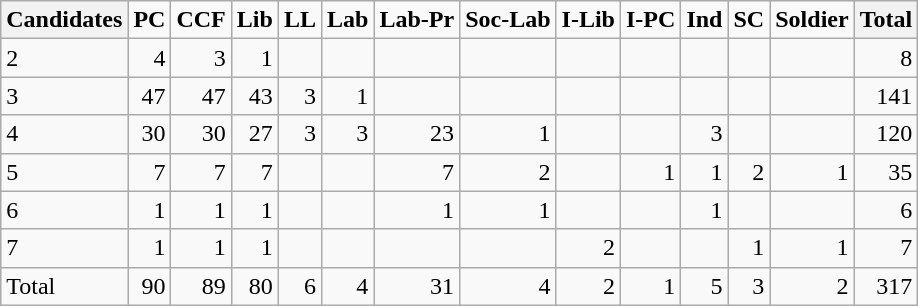<table class="wikitable" style="text-align:right;">
<tr>
<th>Candidates</th>
<td><strong>PC</strong></td>
<td><strong>CCF</strong></td>
<td><strong>Lib</strong></td>
<td><strong>LL</strong></td>
<td><strong>Lab</strong></td>
<td><strong>Lab-Pr</strong></td>
<td><strong>Soc-Lab</strong></td>
<td><strong>I-Lib</strong></td>
<td><strong>I-PC</strong></td>
<td><strong>Ind</strong></td>
<td><strong>SC</strong></td>
<td><strong>Soldier</strong></td>
<th>Total</th>
</tr>
<tr>
<td style="text-align:left;">2</td>
<td>4</td>
<td>3</td>
<td>1</td>
<td></td>
<td></td>
<td></td>
<td></td>
<td></td>
<td></td>
<td></td>
<td></td>
<td></td>
<td>8</td>
</tr>
<tr>
<td style="text-align:left;">3</td>
<td>47</td>
<td>47</td>
<td>43</td>
<td>3</td>
<td>1</td>
<td></td>
<td></td>
<td></td>
<td></td>
<td></td>
<td></td>
<td></td>
<td>141</td>
</tr>
<tr>
<td style="text-align:left;">4</td>
<td>30</td>
<td>30</td>
<td>27</td>
<td>3</td>
<td>3</td>
<td>23</td>
<td>1</td>
<td></td>
<td></td>
<td>3</td>
<td></td>
<td></td>
<td>120</td>
</tr>
<tr>
<td style="text-align:left;">5</td>
<td>7</td>
<td>7</td>
<td>7</td>
<td></td>
<td></td>
<td>7</td>
<td>2</td>
<td></td>
<td>1</td>
<td>1</td>
<td>2</td>
<td>1</td>
<td>35</td>
</tr>
<tr>
<td style="text-align:left;">6</td>
<td>1</td>
<td>1</td>
<td>1</td>
<td></td>
<td></td>
<td>1</td>
<td>1</td>
<td></td>
<td></td>
<td>1</td>
<td></td>
<td></td>
<td>6</td>
</tr>
<tr>
<td style="text-align:left;">7</td>
<td>1</td>
<td>1</td>
<td>1</td>
<td></td>
<td></td>
<td></td>
<td></td>
<td>2</td>
<td></td>
<td></td>
<td>1</td>
<td>1</td>
<td>7</td>
</tr>
<tr>
<td style="text-align:left;">Total</td>
<td>90</td>
<td>89</td>
<td>80</td>
<td>6</td>
<td>4</td>
<td>31</td>
<td>4</td>
<td>2</td>
<td>1</td>
<td>5</td>
<td>3</td>
<td>2</td>
<td>317</td>
</tr>
</table>
